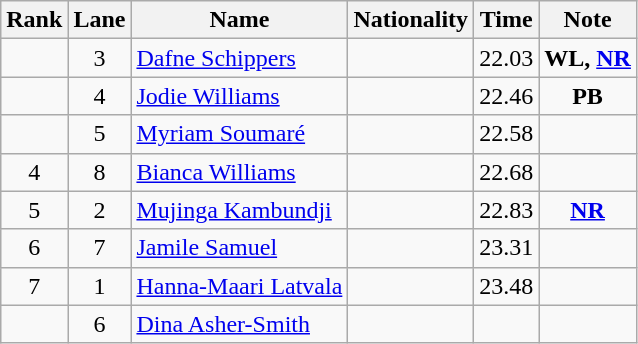<table class="wikitable sortable" style="text-align:center">
<tr>
<th>Rank</th>
<th>Lane</th>
<th>Name</th>
<th>Nationality</th>
<th>Time</th>
<th>Note</th>
</tr>
<tr>
<td></td>
<td>3</td>
<td align=left><a href='#'>Dafne Schippers</a></td>
<td align=left></td>
<td>22.03</td>
<td><strong>WL, <a href='#'>NR</a></strong></td>
</tr>
<tr>
<td></td>
<td>4</td>
<td align=left><a href='#'>Jodie Williams</a></td>
<td align=left></td>
<td>22.46</td>
<td><strong>PB</strong></td>
</tr>
<tr>
<td></td>
<td>5</td>
<td align=left><a href='#'>Myriam Soumaré</a></td>
<td align=left></td>
<td>22.58</td>
<td></td>
</tr>
<tr>
<td>4</td>
<td>8</td>
<td align=left><a href='#'>Bianca Williams</a></td>
<td align=left></td>
<td>22.68</td>
<td></td>
</tr>
<tr>
<td>5</td>
<td>2</td>
<td align=left><a href='#'>Mujinga Kambundji</a></td>
<td align=left></td>
<td>22.83</td>
<td><strong><a href='#'>NR</a></strong></td>
</tr>
<tr>
<td>6</td>
<td>7</td>
<td align=left><a href='#'>Jamile Samuel</a></td>
<td align=left></td>
<td>23.31</td>
<td></td>
</tr>
<tr>
<td>7</td>
<td>1</td>
<td align=left><a href='#'>Hanna-Maari Latvala</a></td>
<td align=left></td>
<td>23.48</td>
<td></td>
</tr>
<tr>
<td></td>
<td>6</td>
<td align=left><a href='#'>Dina Asher-Smith</a></td>
<td align=left></td>
<td></td>
<td></td>
</tr>
</table>
